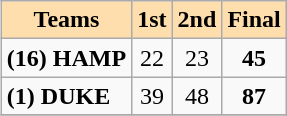<table class="wikitable" align=right>
<tr bgcolor=#ffdead align=center>
<td colspan=1><strong>Teams</strong></td>
<td colspan=1><strong>1st</strong></td>
<td colspan=1><strong>2nd</strong></td>
<td colspan=1><strong>Final</strong></td>
</tr>
<tr>
<td><strong>(16) HAMP</strong></td>
<td align=center>22</td>
<td align=center>23</td>
<td align=center><strong>45</strong></td>
</tr>
<tr>
<td><strong>(1) DUKE</strong></td>
<td align=center>39</td>
<td align=center>48</td>
<td align=center><strong>87</strong></td>
</tr>
<tr>
</tr>
</table>
